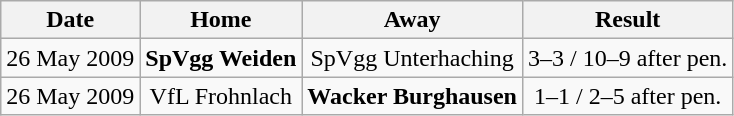<table class="wikitable">
<tr>
<th>Date</th>
<th>Home</th>
<th>Away</th>
<th>Result</th>
</tr>
<tr align="center">
<td>26 May 2009</td>
<td><strong>SpVgg Weiden</strong></td>
<td>SpVgg Unterhaching</td>
<td>3–3 / 10–9 after pen.</td>
</tr>
<tr align="center">
<td>26 May 2009</td>
<td>VfL Frohnlach</td>
<td><strong>Wacker Burghausen</strong></td>
<td>1–1 / 2–5 after pen.</td>
</tr>
</table>
